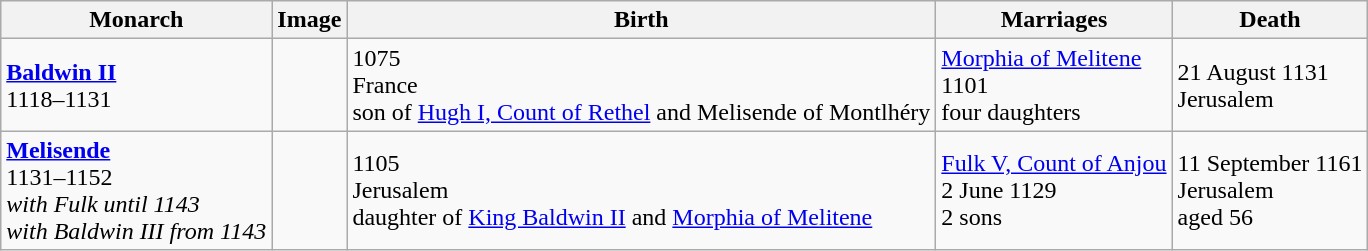<table class="wikitable">
<tr>
<th>Monarch</th>
<th>Image</th>
<th>Birth</th>
<th>Marriages</th>
<th>Death</th>
</tr>
<tr>
<td><strong><a href='#'>Baldwin II</a></strong><br>1118–1131</td>
<td></td>
<td>1075<br>France<br>son of <a href='#'>Hugh I, Count of Rethel</a> and Melisende of Montlhéry</td>
<td><a href='#'>Morphia of Melitene</a><br>1101<br>four daughters</td>
<td>21 August 1131<br>Jerusalem</td>
</tr>
<tr>
<td><strong><a href='#'>Melisende</a></strong><br>1131–1152<br><em>with Fulk until 1143<br>with Baldwin III from 1143</em></td>
<td></td>
<td>1105<br>Jerusalem<br>daughter of <a href='#'>King Baldwin II</a> and <a href='#'>Morphia of Melitene</a></td>
<td><a href='#'>Fulk V, Count of Anjou</a><br>2 June 1129<br>2 sons</td>
<td>11 September 1161<br>Jerusalem<br>aged 56</td>
</tr>
</table>
